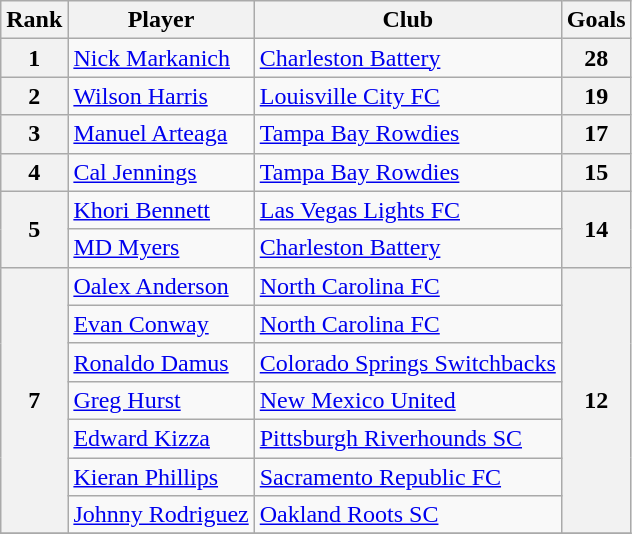<table class="wikitable">
<tr>
<th>Rank</th>
<th>Player</th>
<th>Club</th>
<th>Goals</th>
</tr>
<tr>
<th>1</th>
<td> <a href='#'>Nick Markanich</a></td>
<td><a href='#'>Charleston Battery</a></td>
<th>28</th>
</tr>
<tr>
<th>2</th>
<td> <a href='#'>Wilson Harris</a></td>
<td><a href='#'>Louisville City FC</a></td>
<th>19</th>
</tr>
<tr>
<th>3</th>
<td> <a href='#'>Manuel Arteaga</a></td>
<td><a href='#'>Tampa Bay Rowdies</a></td>
<th>17</th>
</tr>
<tr>
<th>4</th>
<td> <a href='#'>Cal Jennings</a></td>
<td><a href='#'>Tampa Bay Rowdies</a></td>
<th>15</th>
</tr>
<tr>
<th rowspan=2>5</th>
<td> <a href='#'>Khori Bennett</a></td>
<td><a href='#'>Las Vegas Lights FC</a></td>
<th rowspan=2>14</th>
</tr>
<tr>
<td> <a href='#'>MD Myers</a></td>
<td><a href='#'>Charleston Battery</a></td>
</tr>
<tr>
<th rowspan=7>7</th>
<td> <a href='#'>Oalex Anderson</a></td>
<td><a href='#'>North Carolina FC</a></td>
<th rowspan=7>12</th>
</tr>
<tr>
<td> <a href='#'>Evan Conway</a></td>
<td><a href='#'>North Carolina FC</a></td>
</tr>
<tr>
<td> <a href='#'>Ronaldo Damus</a></td>
<td><a href='#'>Colorado Springs Switchbacks</a></td>
</tr>
<tr>
<td> <a href='#'>Greg Hurst</a></td>
<td><a href='#'>New Mexico United</a></td>
</tr>
<tr>
<td> <a href='#'>Edward Kizza</a></td>
<td><a href='#'>Pittsburgh Riverhounds SC</a></td>
</tr>
<tr>
<td> <a href='#'>Kieran Phillips</a></td>
<td><a href='#'>Sacramento Republic FC</a></td>
</tr>
<tr>
<td> <a href='#'>Johnny Rodriguez</a></td>
<td><a href='#'>Oakland Roots SC</a></td>
</tr>
<tr>
</tr>
</table>
